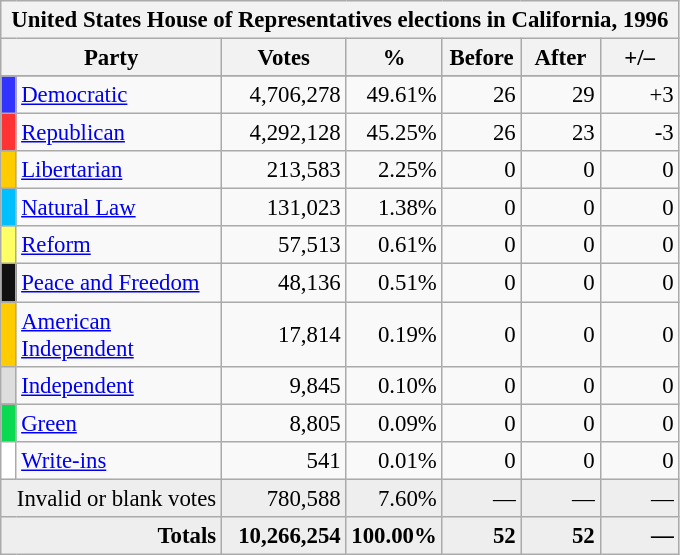<table class="wikitable" style="font-size: 95%;">
<tr>
<th colspan="7">United States House of Representatives elections in California, 1996</th>
</tr>
<tr>
<th colspan=2 style="width: 5em">Party</th>
<th style="width: 5em">Votes</th>
<th style="width: 3em">%</th>
<th style="width: 3em">Before</th>
<th style="width: 3em">After</th>
<th style="width: 3em">+/–</th>
</tr>
<tr>
</tr>
<tr>
<th style="background-color:#3333FF; width: 3px"></th>
<td style="width: 130px"><a href='#'>Democratic</a></td>
<td align="right">4,706,278</td>
<td align="right">49.61%</td>
<td align="right">26</td>
<td align="right">29</td>
<td align="right">+3</td>
</tr>
<tr>
<th style="background-color:#FF3333; width: 3px"></th>
<td style="width: 130px"><a href='#'>Republican</a></td>
<td align="right">4,292,128</td>
<td align="right">45.25%</td>
<td align="right">26</td>
<td align="right">23</td>
<td align="right">-3</td>
</tr>
<tr>
<th style="background-color:#FFCC00; width: 3px"></th>
<td style="width: 130px"><a href='#'>Libertarian</a></td>
<td align="right">213,583</td>
<td align="right">2.25%</td>
<td align="right">0</td>
<td align="right">0</td>
<td align="right">0</td>
</tr>
<tr>
<th style="background-color:#00BFFF; width: 3px"></th>
<td style="width: 130px"><a href='#'>Natural Law</a></td>
<td align="right">131,023</td>
<td align="right">1.38%</td>
<td align="right">0</td>
<td align="right">0</td>
<td align="right">0</td>
</tr>
<tr>
<th style="background-color:#FFFF66; width: 3px"></th>
<td style="width: 130px"><a href='#'>Reform</a></td>
<td align="right">57,513</td>
<td align="right">0.61%</td>
<td align="right">0</td>
<td align="right">0</td>
<td align="right">0</td>
</tr>
<tr>
<th style="background-color:#111111; width: 3px"></th>
<td style="width: 130px"><a href='#'>Peace and Freedom</a></td>
<td align="right">48,136</td>
<td align="right">0.51%</td>
<td align="right">0</td>
<td align="right">0</td>
<td align="right">0</td>
</tr>
<tr>
<th style="background-color:#FFCC00; width: 3px"></th>
<td style="width: 130px"><a href='#'>American Independent</a></td>
<td align="right">17,814</td>
<td align="right">0.19%</td>
<td align="right">0</td>
<td align="right">0</td>
<td align="right">0</td>
</tr>
<tr>
<th style="background-color:#DDDDDD; width: 3px"></th>
<td style="width: 130px"><a href='#'>Independent</a></td>
<td align="right">9,845</td>
<td align="right">0.10%</td>
<td align="right">0</td>
<td align="right">0</td>
<td align="right">0</td>
</tr>
<tr>
<th style="background-color:#0BDA51; width: 3px"></th>
<td style="width: 130px"><a href='#'>Green</a></td>
<td align="right">8,805</td>
<td align="right">0.09%</td>
<td align="right">0</td>
<td align="right">0</td>
<td align="right">0</td>
</tr>
<tr>
<th style="background-color:#FFFFFF; width: 3px"></th>
<td style="width: 130px"><a href='#'>Write-ins</a></td>
<td align="right">541</td>
<td align="right">0.01%</td>
<td align="right">0</td>
<td align="right">0</td>
<td align="right">0</td>
</tr>
<tr bgcolor="#EEEEEE">
<td colspan="2" align="right">Invalid or blank votes</td>
<td align="right">780,588</td>
<td align="right">7.60%</td>
<td align="right">—</td>
<td align="right">—</td>
<td align="right">—</td>
</tr>
<tr bgcolor="#EEEEEE">
<td colspan="2" align="right"><strong>Totals</strong></td>
<td align="right"><strong>10,266,254</strong></td>
<td align="right"><strong>100.00%</strong></td>
<td align="right"><strong>52</strong></td>
<td align="right"><strong>52</strong></td>
<td align="right"><strong>—</strong></td>
</tr>
</table>
